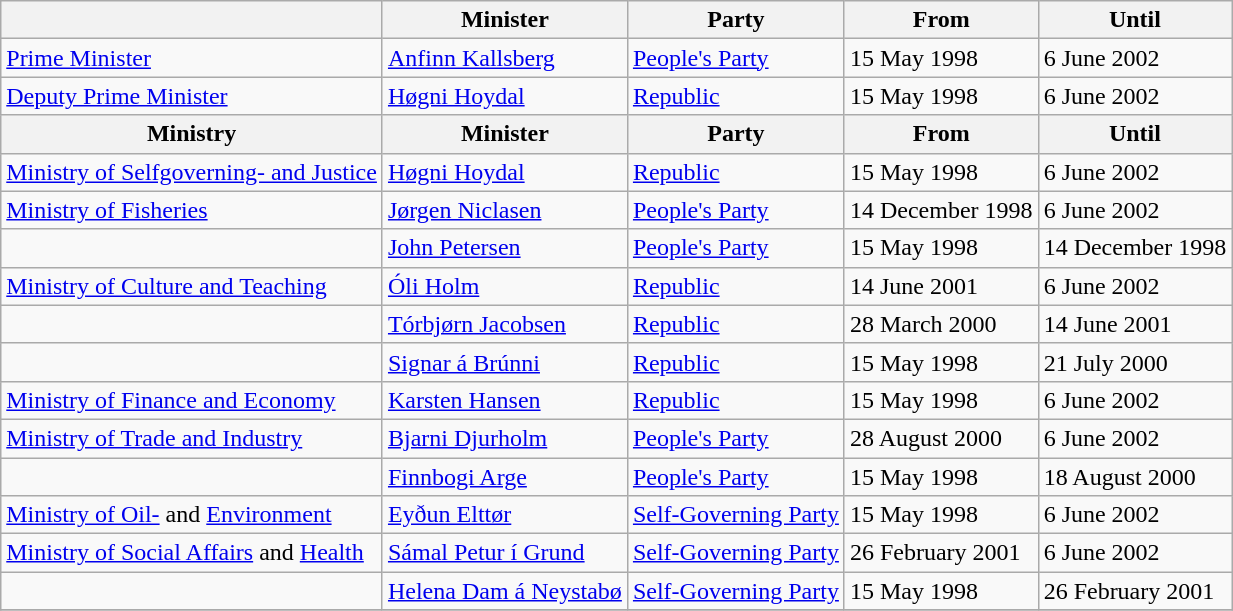<table class="wikitable" align="center">
<tr>
<th></th>
<th>Minister</th>
<th>Party</th>
<th>From</th>
<th>Until</th>
</tr>
<tr>
<td><a href='#'>Prime Minister</a></td>
<td><a href='#'>Anfinn Kallsberg</a></td>
<td><a href='#'>People's Party</a></td>
<td>15 May 1998</td>
<td>6 June 2002</td>
</tr>
<tr>
<td><a href='#'>Deputy Prime Minister</a></td>
<td><a href='#'>Høgni Hoydal</a></td>
<td><a href='#'>Republic</a></td>
<td>15 May 1998</td>
<td>6 June 2002</td>
</tr>
<tr>
<th>Ministry</th>
<th>Minister</th>
<th>Party</th>
<th>From</th>
<th>Until</th>
</tr>
<tr>
<td><a href='#'>Ministry of Selfgoverning- and Justice</a></td>
<td><a href='#'>Høgni Hoydal</a></td>
<td><a href='#'>Republic</a></td>
<td>15 May 1998</td>
<td>6 June 2002</td>
</tr>
<tr>
<td><a href='#'>Ministry of Fisheries</a></td>
<td><a href='#'>Jørgen Niclasen</a></td>
<td><a href='#'>People's Party</a></td>
<td>14 December 1998</td>
<td>6 June 2002</td>
</tr>
<tr>
<td></td>
<td><a href='#'>John Petersen</a></td>
<td><a href='#'>People's Party</a></td>
<td>15 May 1998</td>
<td>14 December 1998</td>
</tr>
<tr>
<td><a href='#'>Ministry of Culture and Teaching</a></td>
<td><a href='#'>Óli Holm</a></td>
<td><a href='#'>Republic</a></td>
<td>14 June 2001</td>
<td>6 June 2002</td>
</tr>
<tr>
<td></td>
<td><a href='#'>Tórbjørn Jacobsen</a></td>
<td><a href='#'>Republic</a></td>
<td>28 March 2000</td>
<td>14 June 2001</td>
</tr>
<tr>
<td></td>
<td><a href='#'>Signar á Brúnni</a></td>
<td><a href='#'>Republic</a></td>
<td>15 May 1998</td>
<td>21 July 2000</td>
</tr>
<tr>
<td><a href='#'>Ministry of Finance and Economy</a></td>
<td><a href='#'>Karsten Hansen</a></td>
<td><a href='#'>Republic</a></td>
<td>15 May 1998</td>
<td>6 June 2002</td>
</tr>
<tr>
<td><a href='#'>Ministry of Trade and Industry</a></td>
<td><a href='#'>Bjarni Djurholm</a></td>
<td><a href='#'>People's Party</a></td>
<td>28 August 2000</td>
<td>6 June 2002</td>
</tr>
<tr>
<td></td>
<td><a href='#'>Finnbogi Arge</a></td>
<td><a href='#'>People's Party</a></td>
<td>15 May 1998</td>
<td>18 August 2000</td>
</tr>
<tr>
<td><a href='#'>Ministry of Oil-</a> and <a href='#'>Environment</a></td>
<td><a href='#'>Eyðun Elttør</a></td>
<td><a href='#'>Self-Governing Party</a></td>
<td>15 May 1998</td>
<td>6 June 2002</td>
</tr>
<tr>
<td><a href='#'>Ministry of Social Affairs</a> and <a href='#'>Health</a></td>
<td><a href='#'>Sámal Petur í Grund</a></td>
<td><a href='#'>Self-Governing Party</a></td>
<td>26 February 2001</td>
<td>6 June 2002</td>
</tr>
<tr>
<td></td>
<td><a href='#'>Helena Dam á Neystabø</a></td>
<td><a href='#'>Self-Governing Party</a></td>
<td>15 May 1998</td>
<td>26 February 2001</td>
</tr>
<tr>
</tr>
</table>
